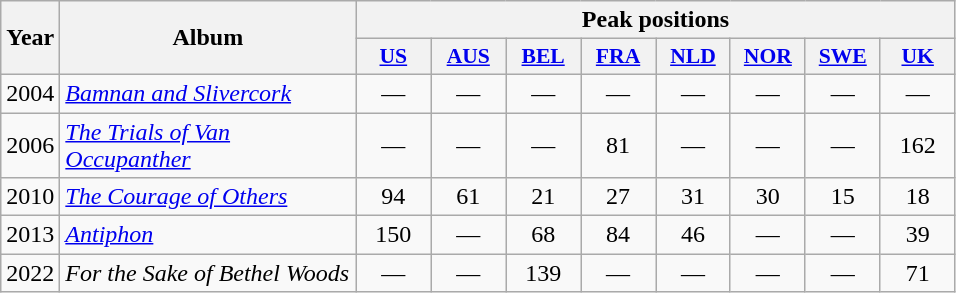<table class="wikitable">
<tr>
<th align="center" rowspan="2" width="10">Year</th>
<th align="center" rowspan="2" width="190">Album</th>
<th align="center" colspan="8" width="20">Peak positions</th>
</tr>
<tr>
<th scope="col" style="width:3em;font-size:90%;"><a href='#'>US</a><br></th>
<th scope="col" style="width:3em;font-size:90%;"><a href='#'>AUS</a><br></th>
<th scope="col" style="width:3em;font-size:90%;"><a href='#'>BEL</a><br></th>
<th scope="col" style="width:3em;font-size:90%;"><a href='#'>FRA</a><br></th>
<th scope="col" style="width:3em;font-size:90%;"><a href='#'>NLD</a><br></th>
<th scope="col" style="width:3em;font-size:90%;"><a href='#'>NOR</a><br></th>
<th scope="col" style="width:3em;font-size:90%;"><a href='#'>SWE</a><br></th>
<th scope="col" style="width:3em;font-size:90%;"><a href='#'>UK</a><br></th>
</tr>
<tr>
<td style="text-align:center;">2004</td>
<td><em><a href='#'>Bamnan and Slivercork</a></em></td>
<td style="text-align:center;">—</td>
<td style="text-align:center;">—</td>
<td style="text-align:center;">—</td>
<td style="text-align:center;">—</td>
<td style="text-align:center;">—</td>
<td style="text-align:center;">—</td>
<td style="text-align:center;">—</td>
<td style="text-align:center;">—</td>
</tr>
<tr>
<td style="text-align:center;">2006</td>
<td><em><a href='#'>The Trials of Van Occupanther</a></em></td>
<td style="text-align:center;">—</td>
<td style="text-align:center;">—</td>
<td style="text-align:center;">—</td>
<td style="text-align:center;">81</td>
<td style="text-align:center;">—</td>
<td style="text-align:center;">—</td>
<td style="text-align:center;">—</td>
<td style="text-align:center;">162</td>
</tr>
<tr>
<td style="text-align:center;">2010</td>
<td><em><a href='#'>The Courage of Others</a></em></td>
<td style="text-align:center;">94</td>
<td style="text-align:center;">61</td>
<td style="text-align:center;">21</td>
<td style="text-align:center;">27</td>
<td style="text-align:center;">31</td>
<td style="text-align:center;">30</td>
<td style="text-align:center;">15</td>
<td style="text-align:center;">18</td>
</tr>
<tr>
<td style="text-align:center;">2013</td>
<td><em><a href='#'>Antiphon</a></em></td>
<td style="text-align:center;">150</td>
<td style="text-align:center;">—</td>
<td style="text-align:center;">68</td>
<td style="text-align:center;">84</td>
<td style="text-align:center;">46</td>
<td style="text-align:center;">—</td>
<td style="text-align:center;">—</td>
<td style="text-align:center;">39</td>
</tr>
<tr>
<td style="text-align:center;">2022</td>
<td><em>For the Sake of Bethel Woods</em></td>
<td style="text-align:center;">—</td>
<td style="text-align:center;">—</td>
<td style="text-align:center;">139</td>
<td style="text-align:center;">—</td>
<td style="text-align:center;">—</td>
<td style="text-align:center;">—</td>
<td style="text-align:center;">—</td>
<td style="text-align:center;">71</td>
</tr>
</table>
